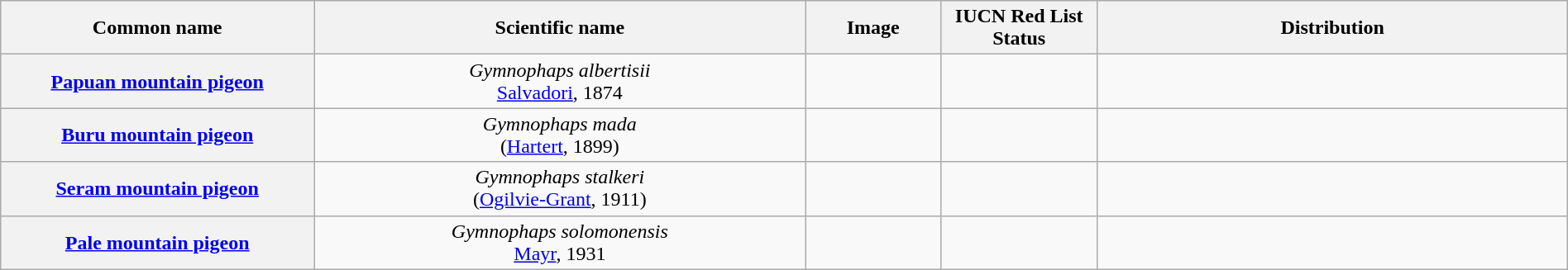<table class="wikitable" style="width:100%;text-align:center">
<tr>
<th scope="col" style="width:20%;">Common name</th>
<th>Scientific name</th>
<th scope="col">Image</th>
<th scope="col" style="width:10%;">IUCN Red List Status</th>
<th scope="col" style="width:30%;">Distribution</th>
</tr>
<tr>
<th scope="row"><a href='#'>Papuan mountain pigeon</a></th>
<td><em>Gymnophaps albertisii</em><br><a href='#'>Salvadori</a>, 1874</td>
<td></td>
<td></td>
<td></td>
</tr>
<tr>
<th scope="row"><a href='#'>Buru mountain pigeon</a></th>
<td><em>Gymnophaps mada</em><br>(<a href='#'>Hartert</a>, 1899)</td>
<td></td>
<td></td>
<td></td>
</tr>
<tr>
<th scope="row"><a href='#'>Seram mountain pigeon</a></th>
<td><em>Gymnophaps stalkeri</em><br>(<a href='#'>Ogilvie-Grant</a>, 1911)</td>
<td></td>
<td></td>
<td></td>
</tr>
<tr>
<th scope="row"><a href='#'>Pale mountain pigeon</a></th>
<td><em>Gymnophaps solomonensis</em><br><a href='#'>Mayr</a>, 1931</td>
<td></td>
<td></td>
<td></td>
</tr>
</table>
